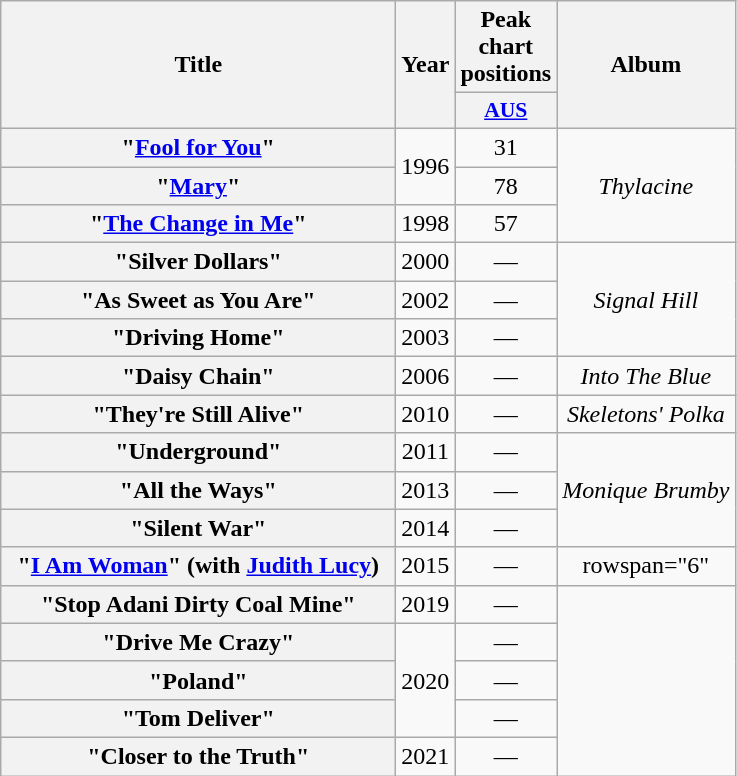<table class="wikitable plainrowheaders" style="text-align:center;" border="1">
<tr>
<th scope="col" rowspan="2" style="width:16em;">Title</th>
<th scope="col" rowspan="2">Year</th>
<th scope="col" colspan="1">Peak chart positions</th>
<th scope="col" rowspan="2">Album</th>
</tr>
<tr>
<th scope="col" style="width:3em;font-size:90%;"><a href='#'>AUS</a><br></th>
</tr>
<tr>
<th scope="row">"<a href='#'>Fool for You</a>"</th>
<td rowspan="2">1996</td>
<td>31</td>
<td rowspan="3"><em>Thylacine</em></td>
</tr>
<tr>
<th scope="row">"<a href='#'>Mary</a>"</th>
<td>78</td>
</tr>
<tr>
<th scope="row">"<a href='#'>The Change in Me</a>"</th>
<td rowspan="1">1998</td>
<td>57</td>
</tr>
<tr>
<th scope="row">"Silver Dollars"</th>
<td>2000</td>
<td>—</td>
<td rowspan="3"><em>Signal Hill</em></td>
</tr>
<tr>
<th scope="row">"As Sweet as You Are"</th>
<td>2002</td>
<td>—</td>
</tr>
<tr>
<th scope="row">"Driving Home"</th>
<td>2003</td>
<td>—</td>
</tr>
<tr>
<th scope="row">"Daisy Chain"</th>
<td>2006</td>
<td>—</td>
<td><em>Into The Blue</em></td>
</tr>
<tr>
<th scope="row">"They're Still Alive"</th>
<td>2010</td>
<td>—</td>
<td><em>Skeletons' Polka</em></td>
</tr>
<tr>
<th scope="row">"Underground"</th>
<td>2011</td>
<td>—</td>
<td rowspan="3"><em>Monique Brumby</em></td>
</tr>
<tr>
<th scope="row">"All the Ways"</th>
<td>2013</td>
<td>—</td>
</tr>
<tr>
<th scope="row">"Silent War"</th>
<td>2014</td>
<td>—</td>
</tr>
<tr>
<th scope="row">"<a href='#'>I Am Woman</a>" (with <a href='#'>Judith Lucy</a>)</th>
<td>2015</td>
<td>—</td>
<td>rowspan="6" </td>
</tr>
<tr>
<th scope="row">"Stop Adani Dirty Coal Mine"</th>
<td>2019</td>
<td>—</td>
</tr>
<tr>
<th scope="row">"Drive Me Crazy"</th>
<td rowspan="3">2020</td>
<td>—</td>
</tr>
<tr>
<th scope="row">"Poland"</th>
<td>—</td>
</tr>
<tr>
<th scope="row">"Tom Deliver"</th>
<td>—</td>
</tr>
<tr>
<th scope="row">"Closer to the Truth"</th>
<td>2021</td>
<td>—</td>
</tr>
</table>
